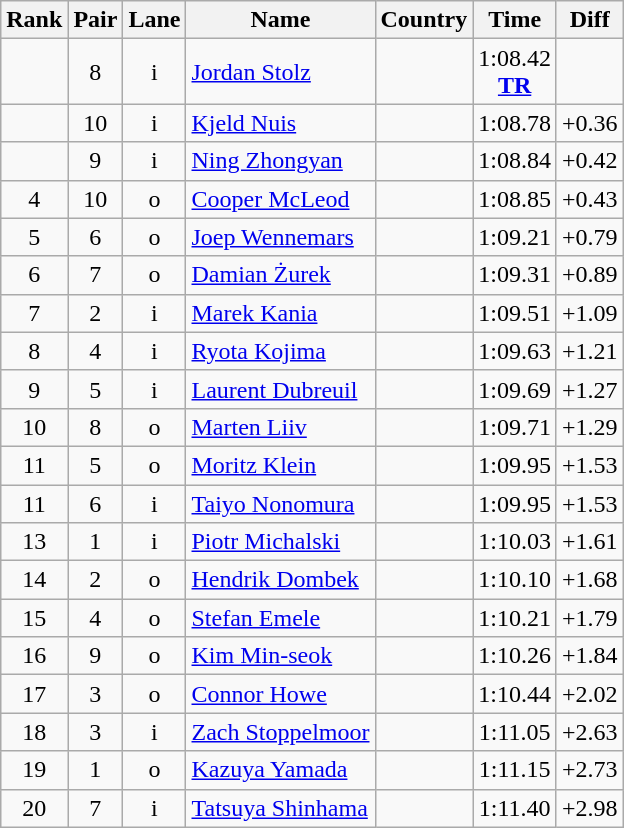<table class="wikitable sortable" style="text-align:center">
<tr>
<th>Rank</th>
<th>Pair</th>
<th>Lane</th>
<th>Name</th>
<th>Country</th>
<th>Time</th>
<th>Diff</th>
</tr>
<tr>
<td></td>
<td>8</td>
<td>i</td>
<td align=left><a href='#'>Jordan Stolz</a></td>
<td align=left></td>
<td>1:08.42<br><strong><a href='#'>TR</a></strong></td>
<td></td>
</tr>
<tr>
<td></td>
<td>10</td>
<td>i</td>
<td align=left><a href='#'>Kjeld Nuis</a></td>
<td align=left></td>
<td>1:08.78</td>
<td>+0.36</td>
</tr>
<tr>
<td></td>
<td>9</td>
<td>i</td>
<td align=left><a href='#'>Ning Zhongyan</a></td>
<td align=left></td>
<td>1:08.84</td>
<td>+0.42</td>
</tr>
<tr>
<td>4</td>
<td>10</td>
<td>o</td>
<td align=left><a href='#'>Cooper McLeod</a></td>
<td align=left></td>
<td>1:08.85</td>
<td>+0.43</td>
</tr>
<tr>
<td>5</td>
<td>6</td>
<td>o</td>
<td align=left><a href='#'>Joep Wennemars</a></td>
<td align=left></td>
<td>1:09.21</td>
<td>+0.79</td>
</tr>
<tr>
<td>6</td>
<td>7</td>
<td>o</td>
<td align=left><a href='#'>Damian Żurek</a></td>
<td align=left></td>
<td>1:09.31</td>
<td>+0.89</td>
</tr>
<tr>
<td>7</td>
<td>2</td>
<td>i</td>
<td align=left><a href='#'>Marek Kania</a></td>
<td align=left></td>
<td>1:09.51</td>
<td>+1.09</td>
</tr>
<tr>
<td>8</td>
<td>4</td>
<td>i</td>
<td align=left><a href='#'>Ryota Kojima</a></td>
<td align=left></td>
<td>1:09.63</td>
<td>+1.21</td>
</tr>
<tr>
<td>9</td>
<td>5</td>
<td>i</td>
<td align=left><a href='#'>Laurent Dubreuil</a></td>
<td align=left></td>
<td>1:09.69</td>
<td>+1.27</td>
</tr>
<tr>
<td>10</td>
<td>8</td>
<td>o</td>
<td align=left><a href='#'>Marten Liiv</a></td>
<td align=left></td>
<td>1:09.71</td>
<td>+1.29</td>
</tr>
<tr>
<td>11</td>
<td>5</td>
<td>o</td>
<td align=left><a href='#'>Moritz Klein</a></td>
<td align=left></td>
<td>1:09.95</td>
<td>+1.53</td>
</tr>
<tr>
<td>11</td>
<td>6</td>
<td>i</td>
<td align=left><a href='#'>Taiyo Nonomura</a></td>
<td align=left></td>
<td>1:09.95</td>
<td>+1.53</td>
</tr>
<tr>
<td>13</td>
<td>1</td>
<td>i</td>
<td align=left><a href='#'>Piotr Michalski</a></td>
<td align=left></td>
<td>1:10.03</td>
<td>+1.61</td>
</tr>
<tr>
<td>14</td>
<td>2</td>
<td>o</td>
<td align=left><a href='#'>Hendrik Dombek</a></td>
<td align=left></td>
<td>1:10.10</td>
<td>+1.68</td>
</tr>
<tr>
<td>15</td>
<td>4</td>
<td>o</td>
<td align=left><a href='#'>Stefan Emele</a></td>
<td align=left></td>
<td>1:10.21</td>
<td>+1.79</td>
</tr>
<tr>
<td>16</td>
<td>9</td>
<td>o</td>
<td align=left><a href='#'>Kim Min-seok</a></td>
<td align=left></td>
<td>1:10.26</td>
<td>+1.84</td>
</tr>
<tr>
<td>17</td>
<td>3</td>
<td>o</td>
<td align=left><a href='#'>Connor Howe</a></td>
<td align=left></td>
<td>1:10.44</td>
<td>+2.02</td>
</tr>
<tr>
<td>18</td>
<td>3</td>
<td>i</td>
<td align=left><a href='#'>Zach Stoppelmoor</a></td>
<td align=left></td>
<td>1:11.05</td>
<td>+2.63</td>
</tr>
<tr>
<td>19</td>
<td>1</td>
<td>o</td>
<td align=left><a href='#'>Kazuya Yamada</a></td>
<td align=left></td>
<td>1:11.15</td>
<td>+2.73</td>
</tr>
<tr>
<td>20</td>
<td>7</td>
<td>i</td>
<td align=left><a href='#'>Tatsuya Shinhama</a></td>
<td align=left></td>
<td>1:11.40</td>
<td>+2.98</td>
</tr>
</table>
